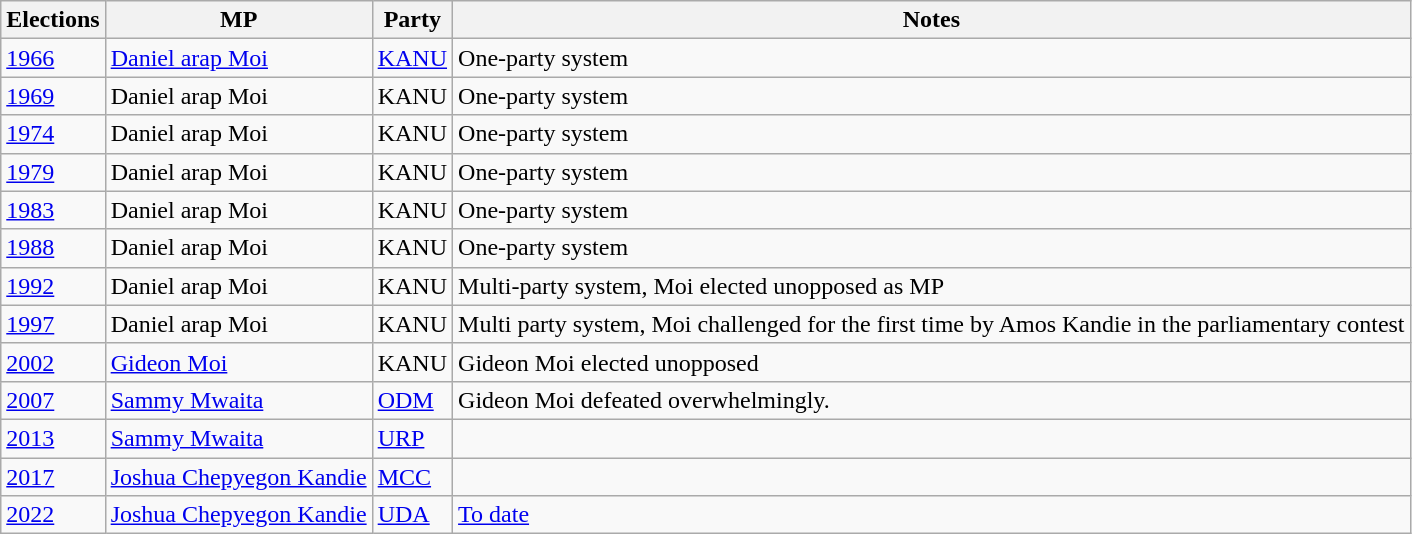<table class="wikitable">
<tr>
<th>Elections</th>
<th>MP </th>
<th>Party</th>
<th>Notes</th>
</tr>
<tr>
<td><a href='#'>1966</a></td>
<td><a href='#'>Daniel arap Moi</a></td>
<td><a href='#'>KANU</a></td>
<td>One-party system</td>
</tr>
<tr>
<td><a href='#'>1969</a></td>
<td>Daniel arap Moi</td>
<td>KANU</td>
<td>One-party system</td>
</tr>
<tr>
<td><a href='#'>1974</a></td>
<td>Daniel arap Moi</td>
<td>KANU</td>
<td>One-party system</td>
</tr>
<tr>
<td><a href='#'>1979</a></td>
<td>Daniel arap Moi</td>
<td>KANU</td>
<td>One-party system</td>
</tr>
<tr>
<td><a href='#'>1983</a></td>
<td>Daniel arap Moi</td>
<td>KANU</td>
<td>One-party system</td>
</tr>
<tr>
<td><a href='#'>1988</a></td>
<td>Daniel arap Moi</td>
<td>KANU</td>
<td>One-party system</td>
</tr>
<tr>
<td><a href='#'>1992</a></td>
<td>Daniel arap Moi</td>
<td>KANU</td>
<td>Multi-party system, Moi elected unopposed as MP</td>
</tr>
<tr>
<td><a href='#'>1997</a></td>
<td>Daniel arap Moi</td>
<td>KANU</td>
<td>Multi party system, Moi challenged for the first time by Amos Kandie in the parliamentary contest</td>
</tr>
<tr>
<td><a href='#'>2002</a></td>
<td><a href='#'>Gideon Moi</a></td>
<td>KANU</td>
<td>Gideon Moi elected unopposed</td>
</tr>
<tr>
<td><a href='#'>2007</a></td>
<td><a href='#'>Sammy Mwaita</a></td>
<td><a href='#'>ODM</a></td>
<td>Gideon Moi defeated overwhelmingly.</td>
</tr>
<tr>
<td><a href='#'>2013</a></td>
<td><a href='#'>Sammy Mwaita</a></td>
<td><a href='#'>URP</a></td>
<td></td>
</tr>
<tr>
<td><a href='#'>2017</a></td>
<td><a href='#'>Joshua Chepyegon Kandie</a></td>
<td><a href='#'>MCC</a></td>
<td></td>
</tr>
<tr>
<td><a href='#'>2022</a></td>
<td><a href='#'>Joshua Chepyegon Kandie</a></td>
<td><a href='#'>UDA</a></td>
<td><a href='#'>To date</a></td>
</tr>
</table>
